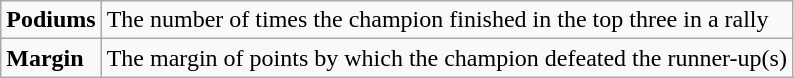<table class="wikitable">
<tr>
<td><strong>Podiums</strong></td>
<td>The number of times the champion finished in the top three in a rally</td>
</tr>
<tr>
<td><strong>Margin</strong></td>
<td>The margin of points by which the champion defeated the runner-up(s)</td>
</tr>
</table>
